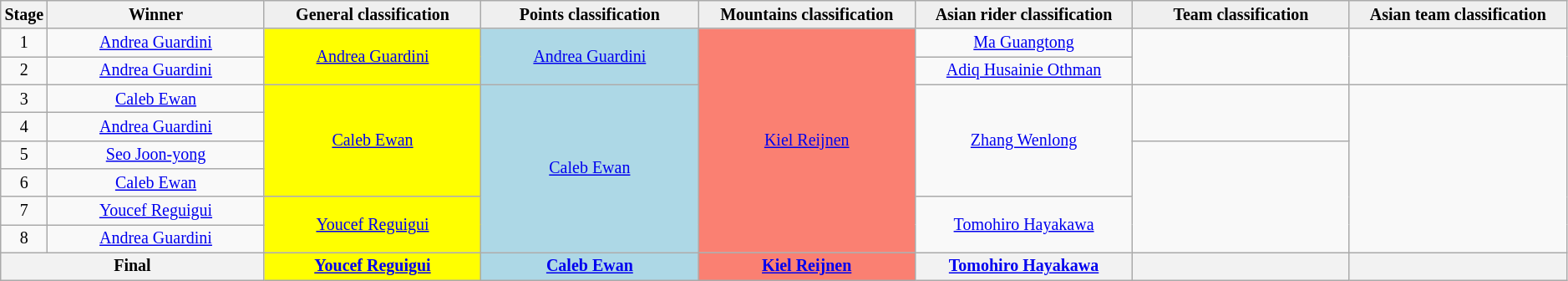<table class="wikitable" style="text-align: center; font-size:smaller;">
<tr>
<th width="2%">Stage</th>
<th width="14%">Winner</th>
<th style="background:#EFEFEF;" width="14%">General classification<br></th>
<th style="background:#EFEFEF;" width="14%">Points classification<br></th>
<th style="background:#EFEFEF;" width="14%">Mountains classification<br></th>
<th style="background:#EFEFEF;" width="14%">Asian rider classification<br></th>
<th style="background:#EFEFEF;" width="14%">Team classification</th>
<th style="background:#EFEFEF;" width="14%">Asian team classification</th>
</tr>
<tr>
<td>1</td>
<td><a href='#'>Andrea Guardini</a></td>
<td style="background-color:yellow" rowspan=2><a href='#'>Andrea Guardini</a></td>
<td style="background-color:lightblue" rowspan=2><a href='#'>Andrea Guardini</a></td>
<td style="background-color:salmon" rowspan=8><a href='#'>Kiel Reijnen</a></td>
<td><a href='#'>Ma Guangtong</a></td>
<td rowspan=2></td>
<td rowspan=2></td>
</tr>
<tr>
<td>2</td>
<td><a href='#'>Andrea Guardini</a></td>
<td><a href='#'>Adiq Husainie Othman</a></td>
</tr>
<tr>
<td>3</td>
<td><a href='#'>Caleb Ewan</a></td>
<td style="background-color:yellow" rowspan=4><a href='#'>Caleb Ewan</a></td>
<td style="background-color:lightblue" rowspan=6><a href='#'>Caleb Ewan</a></td>
<td rowspan=4><a href='#'>Zhang Wenlong</a></td>
<td rowspan=2></td>
<td rowspan=6></td>
</tr>
<tr>
<td>4</td>
<td><a href='#'>Andrea Guardini</a></td>
</tr>
<tr>
<td>5</td>
<td><a href='#'>Seo Joon-yong</a></td>
<td rowspan=4></td>
</tr>
<tr>
<td>6</td>
<td><a href='#'>Caleb Ewan</a></td>
</tr>
<tr>
<td>7</td>
<td><a href='#'>Youcef Reguigui</a></td>
<td style="background-color:yellow" rowspan=2><a href='#'>Youcef Reguigui</a></td>
<td rowspan=2><a href='#'>Tomohiro Hayakawa</a></td>
</tr>
<tr>
<td>8</td>
<td><a href='#'>Andrea Guardini</a></td>
</tr>
<tr>
<th colspan="2">Final</th>
<th style="background:yellow"><a href='#'>Youcef Reguigui</a></th>
<th style="background:lightblue"><a href='#'>Caleb Ewan</a></th>
<th style="background:salmon"><a href='#'>Kiel Reijnen</a></th>
<th><a href='#'>Tomohiro Hayakawa</a></th>
<th></th>
<th></th>
</tr>
</table>
